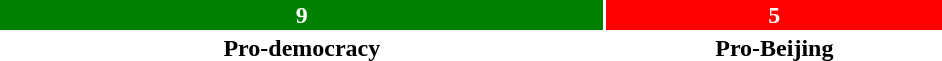<table style="width:50%; text-align:center;">
<tr style="color:white;">
<td style="background:green; width:64.29%;"><strong>9</strong></td>
<td style="background:red; width:35.71%;"><strong>5</strong></td>
</tr>
<tr>
<td><span><strong>Pro-democracy</strong></span></td>
<td><span><strong>Pro-Beijing</strong></span></td>
</tr>
<tr>
</tr>
</table>
